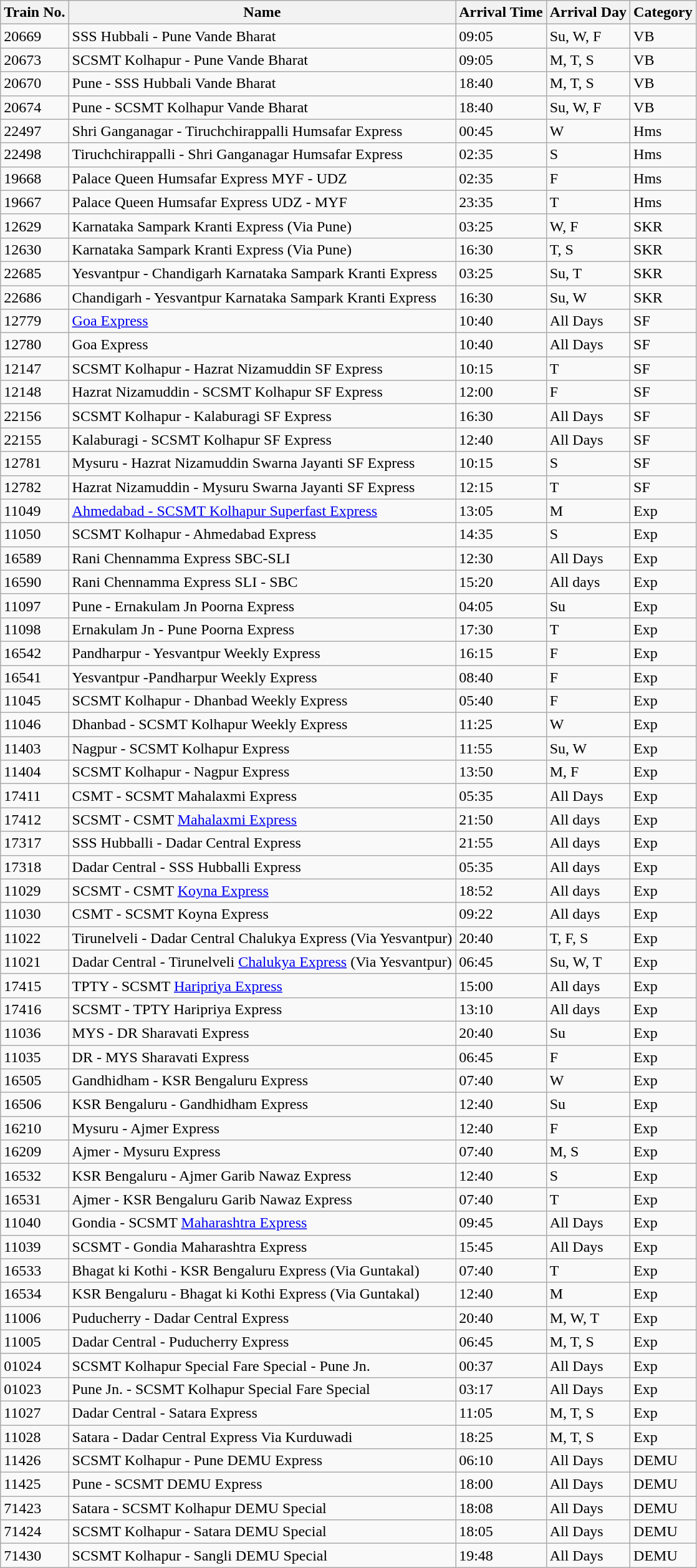<table class="wikitable">
<tr>
<th>Train No.</th>
<th>Name</th>
<th>Arrival Time</th>
<th>Arrival Day</th>
<th>Category</th>
</tr>
<tr>
<td>20669</td>
<td>SSS Hubbali - Pune Vande Bharat</td>
<td>09:05</td>
<td>Su, W, F</td>
<td>VB</td>
</tr>
<tr>
<td>20673</td>
<td>SCSMT Kolhapur -  Pune Vande Bharat</td>
<td>09:05</td>
<td>M, T, S</td>
<td>VB</td>
</tr>
<tr>
<td>20670</td>
<td>Pune  - SSS Hubbali Vande Bharat</td>
<td>18:40</td>
<td>M, T, S</td>
<td>VB</td>
</tr>
<tr>
<td>20674</td>
<td>Pune - SCSMT Kolhapur Vande Bharat</td>
<td>18:40</td>
<td>Su, W, F</td>
<td>VB</td>
</tr>
<tr>
<td>22497</td>
<td>Shri Ganganagar - Tiruchchirappalli Humsafar Express</td>
<td>00:45</td>
<td>W</td>
<td>Hms</td>
</tr>
<tr>
<td>22498</td>
<td>Tiruchchirappalli - Shri Ganganagar Humsafar Express</td>
<td>02:35</td>
<td>S</td>
<td>Hms</td>
</tr>
<tr>
<td>19668</td>
<td>Palace Queen Humsafar Express MYF - UDZ</td>
<td>02:35</td>
<td>F</td>
<td>Hms</td>
</tr>
<tr>
<td>19667</td>
<td>Palace Queen Humsafar Express UDZ - MYF</td>
<td>23:35</td>
<td>T</td>
<td>Hms</td>
</tr>
<tr>
<td>12629</td>
<td>Karnataka Sampark Kranti Express (Via Pune)</td>
<td>03:25</td>
<td>W, F</td>
<td>SKR</td>
</tr>
<tr>
<td>12630</td>
<td>Karnataka Sampark Kranti Express (Via Pune)</td>
<td>16:30</td>
<td>T, S</td>
<td>SKR</td>
</tr>
<tr>
<td>22685</td>
<td>Yesvantpur - Chandigarh Karnataka Sampark Kranti Express</td>
<td>03:25</td>
<td>Su, T</td>
<td>SKR</td>
</tr>
<tr>
<td>22686</td>
<td>Chandigarh - Yesvantpur Karnataka Sampark Kranti Express</td>
<td>16:30</td>
<td>Su, W</td>
<td>SKR</td>
</tr>
<tr>
<td>12779</td>
<td><a href='#'>Goa Express</a></td>
<td>10:40</td>
<td>All Days</td>
<td>SF</td>
</tr>
<tr>
<td>12780</td>
<td>Goa Express</td>
<td>10:40</td>
<td>All Days</td>
<td>SF</td>
</tr>
<tr>
<td>12147</td>
<td>SCSMT Kolhapur - Hazrat Nizamuddin SF Express</td>
<td>10:15</td>
<td>T</td>
<td>SF</td>
</tr>
<tr>
<td>12148</td>
<td>Hazrat Nizamuddin - SCSMT Kolhapur SF Express</td>
<td>12:00</td>
<td>F</td>
<td>SF</td>
</tr>
<tr>
<td>22156</td>
<td>SCSMT Kolhapur - Kalaburagi SF Express</td>
<td>16:30</td>
<td>All Days</td>
<td>SF</td>
</tr>
<tr>
<td>22155</td>
<td>Kalaburagi - SCSMT Kolhapur SF Express</td>
<td>12:40</td>
<td>All Days</td>
<td>SF</td>
</tr>
<tr>
<td>12781</td>
<td>Mysuru - Hazrat Nizamuddin Swarna Jayanti SF Express</td>
<td>10:15</td>
<td>S</td>
<td>SF</td>
</tr>
<tr>
<td>12782</td>
<td>Hazrat Nizamuddin - Mysuru Swarna Jayanti SF Express</td>
<td>12:15</td>
<td>T</td>
<td>SF</td>
</tr>
<tr>
<td>11049</td>
<td><a href='#'>Ahmedabad - SCSMT Kolhapur Superfast Express</a></td>
<td>13:05</td>
<td>M</td>
<td>Exp</td>
</tr>
<tr>
<td>11050</td>
<td>SCSMT Kolhapur - Ahmedabad  Express</td>
<td>14:35</td>
<td>S</td>
<td>Exp</td>
</tr>
<tr>
<td>16589</td>
<td>Rani Chennamma Express SBC-SLI</td>
<td>12:30</td>
<td>All Days</td>
<td>Exp</td>
</tr>
<tr>
<td>16590</td>
<td>Rani Chennamma Express SLI - SBC</td>
<td>15:20</td>
<td>All days</td>
<td>Exp</td>
</tr>
<tr>
<td>11097</td>
<td>Pune -  Ernakulam Jn Poorna Express</td>
<td>04:05</td>
<td>Su</td>
<td>Exp</td>
</tr>
<tr>
<td>11098</td>
<td>Ernakulam Jn - Pune Poorna Express</td>
<td>17:30</td>
<td>T</td>
<td>Exp</td>
</tr>
<tr>
<td>16542</td>
<td>Pandharpur - Yesvantpur Weekly Express</td>
<td>16:15</td>
<td>F</td>
<td>Exp</td>
</tr>
<tr>
<td>16541</td>
<td>Yesvantpur -Pandharpur Weekly Express</td>
<td>08:40</td>
<td>F</td>
<td>Exp</td>
</tr>
<tr>
<td>11045</td>
<td>SCSMT Kolhapur - Dhanbad Weekly Express</td>
<td>05:40</td>
<td>F</td>
<td>Exp</td>
</tr>
<tr>
<td>11046</td>
<td>Dhanbad - SCSMT Kolhapur Weekly Express</td>
<td>11:25</td>
<td>W</td>
<td>Exp</td>
</tr>
<tr>
<td>11403</td>
<td>Nagpur - SCSMT Kolhapur Express</td>
<td>11:55</td>
<td>Su, W</td>
<td>Exp</td>
</tr>
<tr>
<td>11404</td>
<td>SCSMT Kolhapur - Nagpur  Express</td>
<td>13:50</td>
<td>M, F</td>
<td>Exp</td>
</tr>
<tr>
<td>17411</td>
<td>CSMT - SCSMT Mahalaxmi Express</td>
<td>05:35</td>
<td>All Days</td>
<td>Exp</td>
</tr>
<tr>
<td>17412</td>
<td>SCSMT - CSMT <a href='#'>Mahalaxmi Express</a></td>
<td>21:50</td>
<td>All days</td>
<td>Exp</td>
</tr>
<tr>
<td>17317</td>
<td>SSS Hubballi - Dadar Central Express</td>
<td>21:55</td>
<td>All days</td>
<td>Exp</td>
</tr>
<tr>
<td>17318</td>
<td>Dadar Central - SSS Hubballi Express</td>
<td>05:35</td>
<td>All days</td>
<td>Exp</td>
</tr>
<tr>
<td>11029</td>
<td>SCSMT - CSMT <a href='#'>Koyna Express</a></td>
<td>18:52</td>
<td>All days</td>
<td>Exp</td>
</tr>
<tr>
<td>11030</td>
<td>CSMT - SCSMT Koyna Express</td>
<td>09:22</td>
<td>All days</td>
<td>Exp</td>
</tr>
<tr>
<td>11022</td>
<td>Tirunelveli - Dadar Central Chalukya Express (Via Yesvantpur)</td>
<td>20:40</td>
<td>T, F, S</td>
<td>Exp</td>
</tr>
<tr>
<td>11021</td>
<td>Dadar Central - Tirunelveli <a href='#'>Chalukya Express</a> (Via Yesvantpur)</td>
<td>06:45</td>
<td>Su, W, T</td>
<td>Exp</td>
</tr>
<tr>
<td>17415</td>
<td>TPTY - SCSMT <a href='#'>Haripriya Express</a></td>
<td>15:00</td>
<td>All days</td>
<td>Exp</td>
</tr>
<tr>
<td>17416</td>
<td>SCSMT - TPTY Haripriya Express</td>
<td>13:10</td>
<td>All days</td>
<td>Exp</td>
</tr>
<tr>
<td>11036</td>
<td>MYS - DR Sharavati Express</td>
<td>20:40</td>
<td>Su</td>
<td>Exp</td>
</tr>
<tr>
<td>11035</td>
<td>DR - MYS Sharavati Express</td>
<td>06:45</td>
<td>F</td>
<td>Exp</td>
</tr>
<tr>
<td>16505</td>
<td>Gandhidham - KSR Bengaluru Express</td>
<td>07:40</td>
<td>W</td>
<td>Exp</td>
</tr>
<tr>
<td>16506</td>
<td>KSR Bengaluru - Gandhidham  Express</td>
<td>12:40</td>
<td>Su</td>
<td>Exp</td>
</tr>
<tr>
<td>16210</td>
<td>Mysuru - Ajmer Express</td>
<td>12:40</td>
<td>F</td>
<td>Exp</td>
</tr>
<tr>
<td>16209</td>
<td>Ajmer  - Mysuru Express</td>
<td>07:40</td>
<td>M, S</td>
<td>Exp</td>
</tr>
<tr>
<td>16532</td>
<td>KSR Bengaluru - Ajmer Garib Nawaz Express</td>
<td>12:40</td>
<td>S</td>
<td>Exp</td>
</tr>
<tr>
<td>16531</td>
<td>Ajmer - KSR Bengaluru  Garib Nawaz Express</td>
<td>07:40</td>
<td>T</td>
<td>Exp</td>
</tr>
<tr>
<td>11040</td>
<td>Gondia - SCSMT <a href='#'>Maharashtra Express</a></td>
<td>09:45</td>
<td>All Days</td>
<td>Exp</td>
</tr>
<tr>
<td>11039</td>
<td>SCSMT - Gondia Maharashtra Express</td>
<td>15:45</td>
<td>All Days</td>
<td>Exp</td>
</tr>
<tr>
<td>16533</td>
<td>Bhagat ki Kothi - KSR Bengaluru Express (Via Guntakal)</td>
<td>07:40</td>
<td>T</td>
<td>Exp</td>
</tr>
<tr>
<td>16534</td>
<td>KSR Bengaluru - Bhagat ki Kothi Express (Via Guntakal)</td>
<td>12:40</td>
<td>M</td>
<td>Exp</td>
</tr>
<tr>
<td>11006</td>
<td>Puducherry - Dadar Central Express</td>
<td>20:40</td>
<td>M, W, T</td>
<td>Exp</td>
</tr>
<tr>
<td>11005</td>
<td>Dadar Central - Puducherry   Express</td>
<td>06:45</td>
<td>M, T, S</td>
<td>Exp</td>
</tr>
<tr>
<td>01024</td>
<td>SCSMT Kolhapur Special Fare Special -  Pune Jn.</td>
<td>00:37</td>
<td>All Days</td>
<td>Exp</td>
</tr>
<tr>
<td>01023</td>
<td>Pune Jn. - SCSMT Kolhapur Special Fare Special</td>
<td>03:17</td>
<td>All Days</td>
<td>Exp</td>
</tr>
<tr>
<td>11027</td>
<td>Dadar Central - Satara Express</td>
<td>11:05</td>
<td>M, T, S</td>
<td>Exp</td>
</tr>
<tr>
<td>11028</td>
<td>Satara - Dadar Central Express Via Kurduwadi</td>
<td>18:25</td>
<td>M, T, S</td>
<td>Exp</td>
</tr>
<tr>
<td>11426</td>
<td>SCSMT Kolhapur - Pune DEMU Express</td>
<td>06:10</td>
<td>All Days</td>
<td>DEMU</td>
</tr>
<tr>
<td>11425</td>
<td>Pune - SCSMT DEMU Express</td>
<td>18:00</td>
<td>All Days</td>
<td>DEMU</td>
</tr>
<tr>
<td>71423</td>
<td>Satara - SCSMT Kolhapur DEMU Special</td>
<td>18:08</td>
<td>All Days</td>
<td>DEMU</td>
</tr>
<tr>
<td>71424</td>
<td>SCSMT Kolhapur - Satara DEMU Special</td>
<td>18:05</td>
<td>All Days</td>
<td>DEMU</td>
</tr>
<tr>
<td>71430</td>
<td>SCSMT Kolhapur - Sangli DEMU Special</td>
<td>19:48</td>
<td>All Days</td>
<td>DEMU</td>
</tr>
</table>
